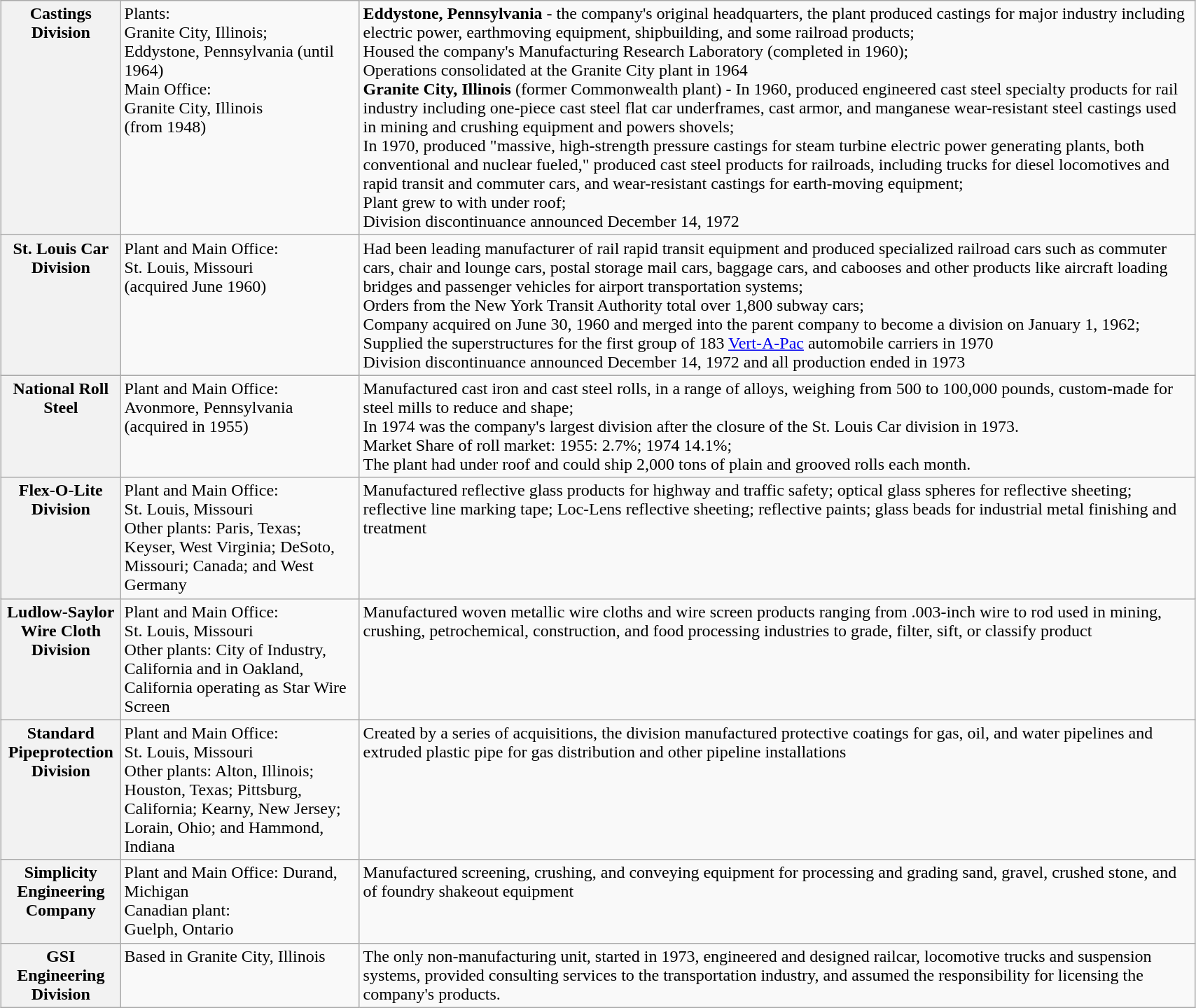<table class="wikitable"  style="margin:1em auto 1em auto; width:90%;">
<tr valign="top">
<th scope="row" style="width:10%;">Castings Division</th>
<td style="width:20%;">Plants:<br>Granite City, Illinois;<br>Eddystone, Pennsylvania (until 1964)<br>Main Office: <br>Granite City, Illinois<br>(from 1948)</td>
<td style="width:70%;"><strong>Eddystone, Pennsylvania</strong> - the company's original headquarters, the plant produced castings for major industry including electric power, earthmoving equipment, shipbuilding, and some railroad products;<br>Housed the company's Manufacturing Research Laboratory (completed in 1960);<br>Operations consolidated at the Granite City plant in 1964<br><strong>Granite City, Illinois</strong> (former Commonwealth plant) - 
In 1960, produced engineered cast steel specialty products for rail industry including one-piece cast steel flat car underframes, cast armor, and manganese wear-resistant steel castings used in mining and crushing equipment and powers shovels;<br>In 1970, produced "massive, high-strength pressure castings for steam turbine electric power generating plants, both conventional and nuclear fueled," produced cast steel products for railroads, including trucks for diesel locomotives and rapid transit and commuter cars, and wear-resistant castings for earth-moving equipment;<br>Plant grew to  with  under roof;<br>Division discontinuance announced December 14, 1972</td>
</tr>
<tr valign="top">
<th scope="row">St. Louis Car Division</th>
<td>Plant and Main Office:<br>St. Louis, Missouri<br>(acquired June 1960)</td>
<td>Had been leading manufacturer of rail rapid transit equipment and produced specialized railroad cars such as commuter cars, chair and lounge cars, postal storage mail cars, baggage cars, and cabooses and other products like aircraft loading bridges and passenger vehicles for airport transportation systems;<br>Orders from the New York Transit Authority total over 1,800 subway cars;<br>Company acquired on June 30, 1960 and merged into the parent company to become a division on January 1, 1962;<br>Supplied the superstructures for the first group of 183 <a href='#'>Vert-A-Pac</a> automobile carriers in 1970<br>Division discontinuance announced December 14, 1972 and all production ended in 1973</td>
</tr>
<tr valign="top">
<th scope="row">National Roll Steel</th>
<td>Plant and Main Office: Avonmore, Pennsylvania <br>(acquired in 1955)</td>
<td>Manufactured cast iron and cast steel rolls, in a range of alloys, weighing from 500 to 100,000 pounds, custom-made for steel mills to reduce and shape;<br>In 1974 was the company's largest division after the closure of the St. Louis Car division in 1973.<br>Market Share of roll market:  1955: 2.7%; 1974 14.1%;<br>The plant had  under roof and could ship 2,000 tons of plain and grooved rolls each month.</td>
</tr>
<tr valign="top">
<th scope="row">Flex-O-Lite Division</th>
<td>Plant and Main Office: <br>St. Louis, Missouri <br>Other plants: Paris, Texas; Keyser, West Virginia; DeSoto, Missouri; Canada; and West Germany</td>
<td>Manufactured reflective glass products for highway and traffic safety; optical glass spheres for reflective sheeting; reflective line marking tape; Loc-Lens reflective sheeting; reflective paints; glass beads for industrial metal finishing and treatment</td>
</tr>
<tr valign="top">
<th scope="row">Ludlow-Saylor Wire Cloth Division</th>
<td>Plant and Main Office:<br>St. Louis, Missouri <br>Other plants:  City of Industry, California and in Oakland, California operating as Star Wire Screen</td>
<td>Manufactured woven metallic wire cloths and wire screen products ranging from .003-inch wire to  rod used in mining, crushing, petrochemical, construction, and food processing industries to grade, filter, sift, or classify product</td>
</tr>
<tr valign="top">
<th scope="row">Standard Pipeprotection Division</th>
<td>Plant and Main Office:<br>St. Louis, Missouri <br>Other plants: Alton, Illinois; Houston, Texas; Pittsburg, California; Kearny, New Jersey; Lorain, Ohio; and Hammond, Indiana</td>
<td>Created by a series of acquisitions, the division manufactured protective coatings for gas, oil, and water pipelines and extruded plastic pipe for gas distribution and other pipeline installations</td>
</tr>
<tr valign="top">
<th scope="row">Simplicity Engineering Company</th>
<td>Plant and Main Office: Durand, Michigan<br>Canadian plant:<br>Guelph, Ontario</td>
<td>Manufactured screening, crushing, and conveying equipment for processing and grading sand, gravel, crushed stone, and of foundry shakeout equipment</td>
</tr>
<tr valign="top">
<th scope="row">GSI Engineering Division</th>
<td>Based in Granite City, Illinois</td>
<td>The only non-manufacturing unit, started in 1973, engineered and designed railcar, locomotive trucks and suspension systems, provided consulting services to the transportation industry, and assumed the responsibility for licensing the company's products.</td>
</tr>
</table>
